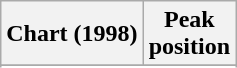<table class="wikitable sortable plainrowheaders" style="text-align:center">
<tr>
<th scope="col">Chart (1998)</th>
<th scope="col">Peak <br>position</th>
</tr>
<tr>
</tr>
<tr>
</tr>
<tr>
</tr>
<tr>
</tr>
</table>
